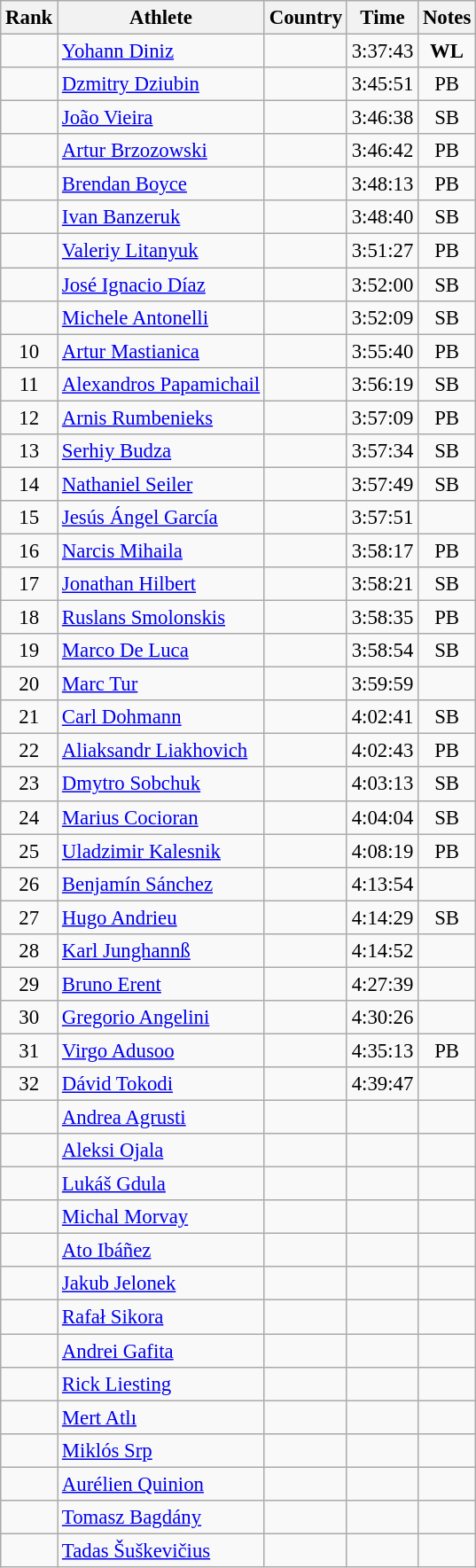<table class="wikitable sortable" style=" text-align:center; font-size:95%;">
<tr>
<th>Rank</th>
<th>Athlete</th>
<th>Country</th>
<th>Time</th>
<th>Notes</th>
</tr>
<tr>
<td></td>
<td align=left><a href='#'>Yohann Diniz</a></td>
<td align=left></td>
<td>3:37:43</td>
<td><strong>WL</strong></td>
</tr>
<tr>
<td></td>
<td align=left><a href='#'>Dzmitry Dziubin</a></td>
<td align=left></td>
<td>3:45:51</td>
<td>PB</td>
</tr>
<tr>
<td></td>
<td align=left><a href='#'>João Vieira</a></td>
<td align=left></td>
<td>3:46:38</td>
<td>SB</td>
</tr>
<tr>
<td></td>
<td align=left><a href='#'>Artur Brzozowski</a></td>
<td align=left></td>
<td>3:46:42</td>
<td>PB</td>
</tr>
<tr>
<td></td>
<td align=left><a href='#'>Brendan Boyce</a></td>
<td align=left></td>
<td>3:48:13</td>
<td>PB</td>
</tr>
<tr>
<td></td>
<td align=left><a href='#'>Ivan Banzeruk</a></td>
<td align=left></td>
<td>3:48:40</td>
<td>SB</td>
</tr>
<tr>
<td></td>
<td align=left><a href='#'>Valeriy Litanyuk</a></td>
<td align=left></td>
<td>3:51:27</td>
<td>PB</td>
</tr>
<tr>
<td></td>
<td align=left><a href='#'>José Ignacio Díaz</a></td>
<td align=left></td>
<td>3:52:00</td>
<td>SB</td>
</tr>
<tr>
<td></td>
<td align=left><a href='#'>Michele Antonelli</a></td>
<td align=left></td>
<td>3:52:09</td>
<td>SB</td>
</tr>
<tr>
<td>10</td>
<td align=left><a href='#'>Artur Mastianica</a></td>
<td align=left></td>
<td>3:55:40</td>
<td>PB</td>
</tr>
<tr>
<td>11</td>
<td align=left><a href='#'>Alexandros Papamichail</a></td>
<td align=left></td>
<td>3:56:19</td>
<td>SB</td>
</tr>
<tr>
<td>12</td>
<td align=left><a href='#'>Arnis Rumbenieks</a></td>
<td align=left></td>
<td>3:57:09</td>
<td>PB</td>
</tr>
<tr>
<td>13</td>
<td align=left><a href='#'>Serhiy Budza</a></td>
<td align=left></td>
<td>3:57:34</td>
<td>SB</td>
</tr>
<tr>
<td>14</td>
<td align=left><a href='#'>Nathaniel Seiler</a></td>
<td align=left></td>
<td>3:57:49</td>
<td>SB</td>
</tr>
<tr>
<td>15</td>
<td align=left><a href='#'>Jesús Ángel García</a></td>
<td align=left></td>
<td>3:57:51</td>
<td></td>
</tr>
<tr>
<td>16</td>
<td align=left><a href='#'>Narcis Mihaila</a></td>
<td align=left></td>
<td>3:58:17</td>
<td>PB</td>
</tr>
<tr>
<td>17</td>
<td align=left><a href='#'>Jonathan Hilbert</a></td>
<td align=left></td>
<td>3:58:21</td>
<td>SB</td>
</tr>
<tr>
<td>18</td>
<td align=left><a href='#'>Ruslans Smolonskis</a></td>
<td align=left></td>
<td>3:58:35</td>
<td>PB</td>
</tr>
<tr>
<td>19</td>
<td align=left><a href='#'>Marco De Luca</a></td>
<td align=left></td>
<td>3:58:54</td>
<td>SB</td>
</tr>
<tr>
<td>20</td>
<td align=left><a href='#'>Marc Tur</a></td>
<td align=left></td>
<td>3:59:59</td>
<td></td>
</tr>
<tr>
<td>21</td>
<td align=left><a href='#'>Carl Dohmann</a></td>
<td align=left></td>
<td>4:02:41</td>
<td>SB</td>
</tr>
<tr>
<td>22</td>
<td align=left><a href='#'>Aliaksandr Liakhovich</a></td>
<td align=left></td>
<td>4:02:43</td>
<td>PB</td>
</tr>
<tr>
<td>23</td>
<td align=left><a href='#'>Dmytro Sobchuk</a></td>
<td align=left></td>
<td>4:03:13</td>
<td>SB</td>
</tr>
<tr>
<td>24</td>
<td align=left><a href='#'>Marius Cocioran</a></td>
<td align=left></td>
<td>4:04:04</td>
<td>SB</td>
</tr>
<tr>
<td>25</td>
<td align=left><a href='#'>Uladzimir Kalesnik</a></td>
<td align=left></td>
<td>4:08:19</td>
<td>PB</td>
</tr>
<tr>
<td>26</td>
<td align=left><a href='#'>Benjamín Sánchez</a></td>
<td align=left></td>
<td>4:13:54</td>
<td></td>
</tr>
<tr>
<td>27</td>
<td align=left><a href='#'>Hugo Andrieu</a></td>
<td align=left></td>
<td>4:14:29</td>
<td>SB</td>
</tr>
<tr>
<td>28</td>
<td align=left><a href='#'>Karl Junghannß</a></td>
<td align=left></td>
<td>4:14:52</td>
<td></td>
</tr>
<tr>
<td>29</td>
<td align=left><a href='#'>Bruno Erent</a></td>
<td align=left></td>
<td>4:27:39</td>
<td></td>
</tr>
<tr>
<td>30</td>
<td align=left><a href='#'>Gregorio Angelini</a></td>
<td align=left></td>
<td>4:30:26</td>
<td></td>
</tr>
<tr>
<td>31</td>
<td align=left><a href='#'>Virgo Adusoo</a></td>
<td align=left></td>
<td>4:35:13</td>
<td>PB</td>
</tr>
<tr>
<td>32</td>
<td align=left><a href='#'>Dávid Tokodi</a></td>
<td align=left></td>
<td>4:39:47</td>
<td></td>
</tr>
<tr>
<td></td>
<td align=left><a href='#'>Andrea Agrusti</a></td>
<td align=left></td>
<td></td>
<td></td>
</tr>
<tr>
<td></td>
<td align=left><a href='#'>Aleksi Ojala</a></td>
<td align=left></td>
<td></td>
<td></td>
</tr>
<tr>
<td></td>
<td align=left><a href='#'>Lukáš Gdula</a></td>
<td align=left></td>
<td></td>
<td></td>
</tr>
<tr>
<td></td>
<td align=left><a href='#'>Michal Morvay</a></td>
<td align=left></td>
<td></td>
<td></td>
</tr>
<tr>
<td></td>
<td align=left><a href='#'>Ato Ibáñez</a></td>
<td align=left></td>
<td></td>
<td></td>
</tr>
<tr>
<td></td>
<td align=left><a href='#'>Jakub Jelonek</a></td>
<td align=left></td>
<td></td>
<td></td>
</tr>
<tr>
<td></td>
<td align=left><a href='#'>Rafał Sikora</a></td>
<td align=left></td>
<td></td>
<td></td>
</tr>
<tr>
<td></td>
<td align=left><a href='#'>Andrei Gafita</a></td>
<td align=left></td>
<td></td>
<td></td>
</tr>
<tr>
<td></td>
<td align=left><a href='#'>Rick Liesting</a></td>
<td align=left></td>
<td></td>
<td></td>
</tr>
<tr>
<td></td>
<td align=left><a href='#'>Mert Atlı</a></td>
<td align=left></td>
<td></td>
<td></td>
</tr>
<tr>
<td></td>
<td align=left><a href='#'>Miklós Srp</a></td>
<td align=left></td>
<td></td>
<td></td>
</tr>
<tr>
<td></td>
<td align=left><a href='#'>Aurélien Quinion</a></td>
<td align=left></td>
<td></td>
<td></td>
</tr>
<tr>
<td></td>
<td align=left><a href='#'>Tomasz Bagdány</a></td>
<td align=left></td>
<td></td>
<td></td>
</tr>
<tr>
<td></td>
<td align=left><a href='#'>Tadas Šuškevičius</a></td>
<td align=left></td>
<td></td>
<td></td>
</tr>
</table>
